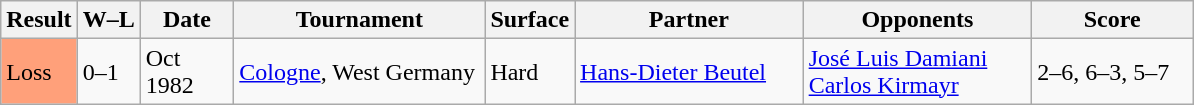<table class="sortable wikitable">
<tr>
<th style="width:40px">Result</th>
<th class="unsortable">W–L</th>
<th style="width:55px">Date</th>
<th style="width:160px">Tournament</th>
<th style="width:50px">Surface</th>
<th style="width:145px">Partner</th>
<th style="width:145px">Opponents</th>
<th style="width:100px"  class="unsortable">Score</th>
</tr>
<tr>
<td style="background:#ffa07a;">Loss</td>
<td>0–1</td>
<td>Oct 1982</td>
<td><a href='#'>Cologne</a>, West Germany</td>
<td>Hard</td>
<td> <a href='#'>Hans-Dieter Beutel</a></td>
<td> <a href='#'>José Luis Damiani</a><br> <a href='#'>Carlos Kirmayr</a></td>
<td>2–6, 6–3, 5–7</td>
</tr>
</table>
